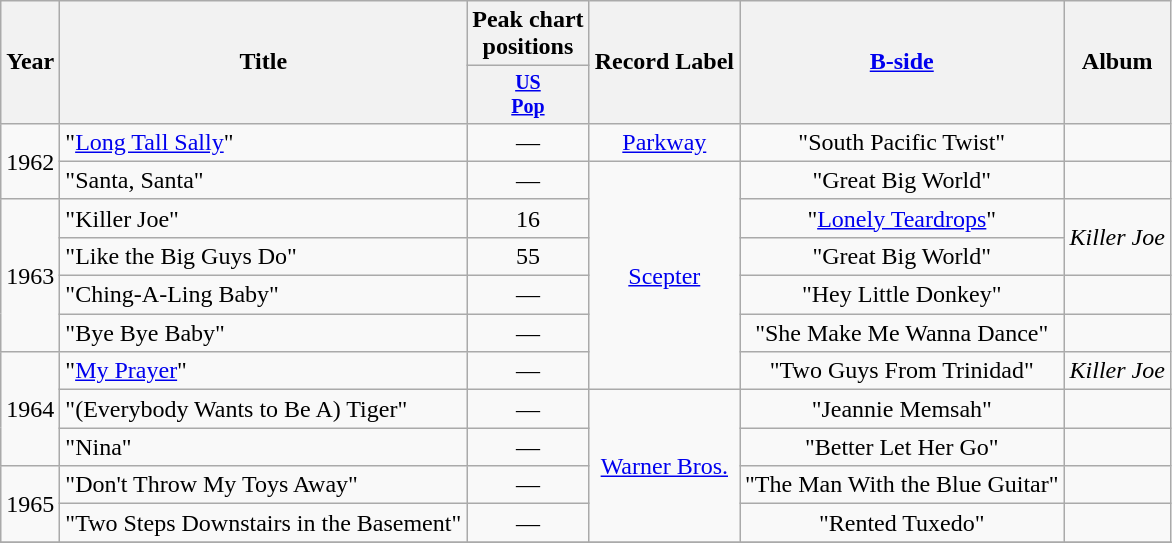<table class="wikitable" style=text-align:center;>
<tr>
<th rowspan="2">Year</th>
<th rowspan="2">Title</th>
<th colspan="1">Peak chart<br>positions</th>
<th rowspan="2">Record Label</th>
<th rowspan="2"><a href='#'>B-side</a></th>
<th rowspan="2">Album</th>
</tr>
<tr style="font-size:smaller;">
<th align=centre><a href='#'>US<br>Pop</a></th>
</tr>
<tr>
<td rowspan="2">1962</td>
<td align=left>"<a href='#'>Long Tall Sally</a>"</td>
<td>—</td>
<td rowspan="1"><a href='#'>Parkway</a></td>
<td rowspan="1">"South Pacific Twist"</td>
<td rowspan="1"></td>
</tr>
<tr>
<td align=left>"Santa, Santa"</td>
<td>—</td>
<td rowspan="6"><a href='#'>Scepter</a></td>
<td rowspan="1">"Great Big World"</td>
<td rowspan="1"></td>
</tr>
<tr>
<td rowspan="4">1963</td>
<td align=left>"Killer Joe"</td>
<td>16</td>
<td rowspan="1">"<a href='#'>Lonely Teardrops</a>"</td>
<td rowspan="2"><em>Killer Joe</em></td>
</tr>
<tr>
<td align=left>"Like the Big Guys Do"</td>
<td>55</td>
<td rowspan="1">"Great Big World"</td>
</tr>
<tr>
<td align=left>"Ching-A-Ling Baby"</td>
<td>—</td>
<td rowspan="1">"Hey Little Donkey"</td>
<td rowspan="1"></td>
</tr>
<tr>
<td align=left>"Bye Bye Baby"</td>
<td>—</td>
<td rowspan="1">"She Make Me Wanna Dance"</td>
<td rowspan="1"></td>
</tr>
<tr>
<td rowspan="3">1964</td>
<td align=left>"<a href='#'>My Prayer</a>"</td>
<td>—</td>
<td rowspan="1">"Two Guys From Trinidad"</td>
<td rowspan="1"><em>Killer Joe</em></td>
</tr>
<tr>
<td align=left>"(Everybody Wants to Be A) Tiger"</td>
<td>—</td>
<td rowspan="4"><a href='#'>Warner Bros.</a></td>
<td rowspan="1">"Jeannie Memsah"</td>
<td rowspan="1"></td>
</tr>
<tr>
<td align=left>"Nina"</td>
<td>—</td>
<td rowspan="1">"Better Let Her Go"</td>
<td rowspan="1"></td>
</tr>
<tr>
<td rowspan="2">1965</td>
<td align=left>"Don't Throw My Toys Away"</td>
<td>—</td>
<td rowspan="1">"The Man With the Blue Guitar"</td>
<td rowspan="1"></td>
</tr>
<tr>
<td align=left>"Two Steps Downstairs in the Basement"</td>
<td>—</td>
<td rowspan="1">"Rented Tuxedo"</td>
<td rowspan="1"></td>
</tr>
<tr>
</tr>
</table>
